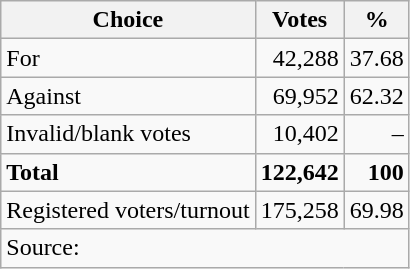<table class=wikitable style=text-align:right>
<tr>
<th>Choice</th>
<th>Votes</th>
<th>%</th>
</tr>
<tr>
<td align=left>For</td>
<td>42,288</td>
<td>37.68</td>
</tr>
<tr>
<td align=left>Against</td>
<td>69,952</td>
<td>62.32</td>
</tr>
<tr>
<td align=left>Invalid/blank votes</td>
<td>10,402</td>
<td>–</td>
</tr>
<tr>
<td align=left><strong>Total</strong></td>
<td><strong>122,642</strong></td>
<td><strong>100</strong></td>
</tr>
<tr>
<td align=left>Registered voters/turnout</td>
<td>175,258</td>
<td>69.98</td>
</tr>
<tr>
<td align=left colspan=3>Source: </td>
</tr>
</table>
